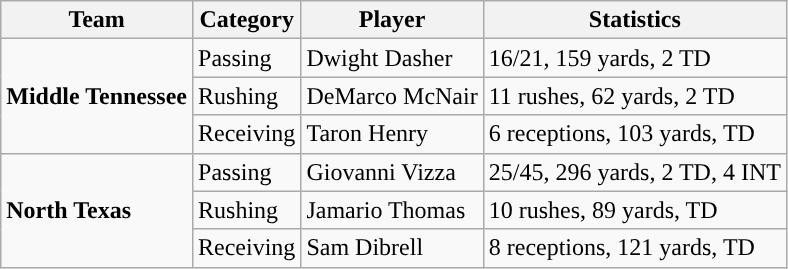<table class="wikitable" style="float: left;">
<tr>
<th>Team</th>
<th>Category</th>
<th>Player</th>
<th>Statistics</th>
</tr>
<tr>
<td rowspan=3><strong>Middle Tennessee</strong></td>
<td>Passing</td>
<td>Dwight Dasher</td>
<td>16/21, 159 yards, 2 TD</td>
</tr>
<tr>
<td>Rushing</td>
<td>DeMarco McNair</td>
<td>11 rushes, 62 yards, 2 TD</td>
</tr>
<tr>
<td>Receiving</td>
<td>Taron Henry</td>
<td>6 receptions, 103 yards, TD</td>
</tr>
<tr>
<td rowspan=3><strong>North Texas</strong></td>
<td>Passing</td>
<td>Giovanni Vizza</td>
<td>25/45, 296 yards, 2 TD, 4 INT</td>
</tr>
<tr>
<td>Rushing</td>
<td>Jamario Thomas</td>
<td>10 rushes, 89 yards, TD</td>
</tr>
<tr>
<td>Receiving</td>
<td>Sam Dibrell</td>
<td>8 receptions, 121 yards, TD</td>
</tr>
</table>
